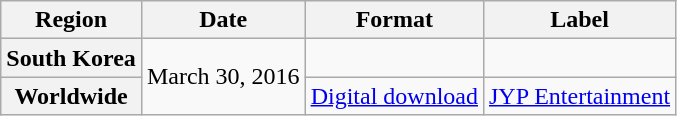<table class="wikitable plainrowheaders">
<tr>
<th>Region</th>
<th>Date</th>
<th>Format</th>
<th>Label</th>
</tr>
<tr>
<th scope="row">South Korea</th>
<td rowspan="2">March 30, 2016</td>
<td></td>
<td></td>
</tr>
<tr>
<th scope="row">Worldwide</th>
<td><a href='#'>Digital download</a></td>
<td><a href='#'>JYP Entertainment</a></td>
</tr>
</table>
